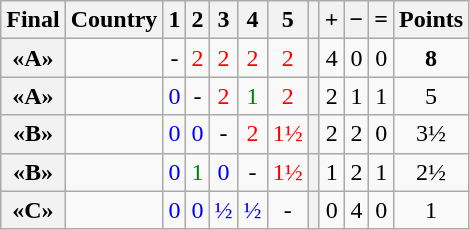<table class="wikitable" style="text-align:center">
<tr>
<th>Final</th>
<th>Country</th>
<th>1</th>
<th>2</th>
<th>3</th>
<th>4</th>
<th>5</th>
<th></th>
<th>+</th>
<th>−</th>
<th>=</th>
<th>Points</th>
</tr>
<tr>
<th>«A»</th>
<td style="text-align: left"></td>
<td>-</td>
<td style="color:red;">2</td>
<td style="color:red;">2</td>
<td style="color:red;">2</td>
<td style="color:red;">2</td>
<th></th>
<td>4</td>
<td>0</td>
<td>0</td>
<td><strong>8</strong></td>
</tr>
<tr>
<th>«A»</th>
<td style="text-align: left"></td>
<td style="color:blue;">0</td>
<td>-</td>
<td style="color:red;">2</td>
<td style="color:green;">1</td>
<td style="color:red;">2</td>
<th></th>
<td>2</td>
<td>1</td>
<td>1</td>
<td>5</td>
</tr>
<tr>
<th>«B»</th>
<td style="text-align: left"></td>
<td style="color:blue;">0</td>
<td style="color:blue;">0</td>
<td>-</td>
<td style="color:red;">2</td>
<td style="color:red;">1½</td>
<th></th>
<td>2</td>
<td>2</td>
<td>0</td>
<td>3½</td>
</tr>
<tr>
<th>«B»</th>
<td style="text-align: left"></td>
<td style="color:blue;">0</td>
<td style="color:green;">1</td>
<td style="color:blue;">0</td>
<td>-</td>
<td style="color:red;">1½</td>
<th></th>
<td>1</td>
<td>2</td>
<td>1</td>
<td>2½</td>
</tr>
<tr>
<th>«C»</th>
<td style="text-align: left"></td>
<td style="color:blue;">0</td>
<td style="color:blue;">0</td>
<td style="color:blue;">½</td>
<td style="color:blue;">½</td>
<td>-</td>
<th></th>
<td>0</td>
<td>4</td>
<td>0</td>
<td>1</td>
</tr>
</table>
